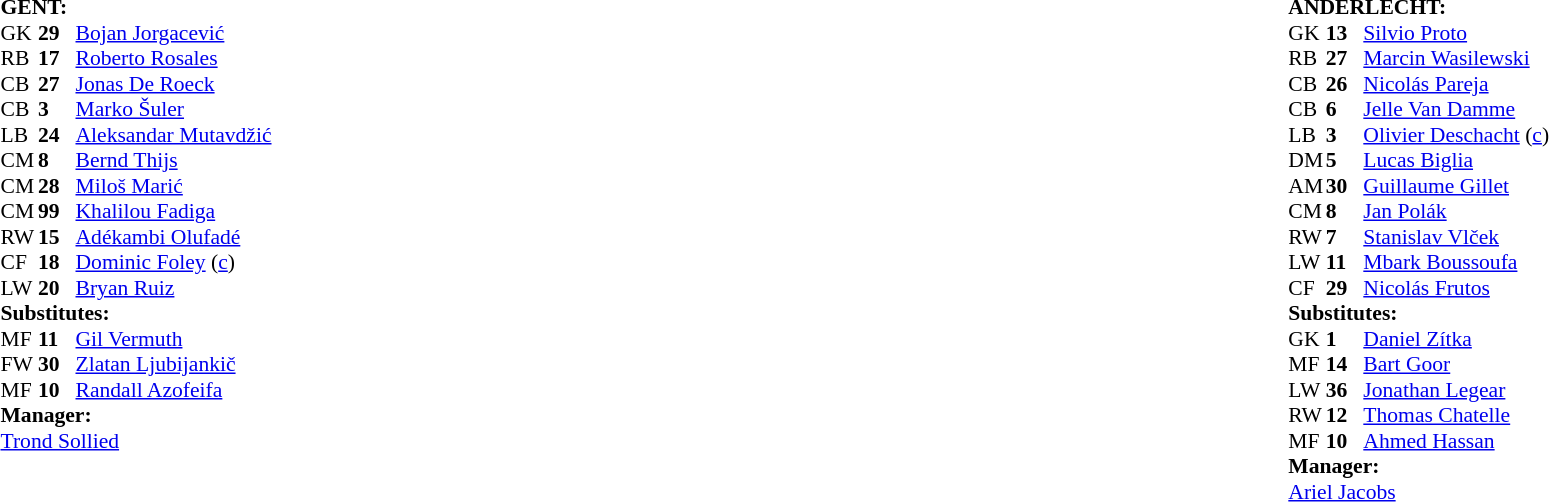<table width="100%">
<tr>
<td valign="top" width="50%"><br><table style="font-size: 90%" cellspacing="0" cellpadding="0">
<tr>
<td colspan="4"><strong>GENT:</strong></td>
</tr>
<tr>
<th width="25"></th>
<th width="25"></th>
</tr>
<tr>
<td>GK</td>
<td><strong>29</strong></td>
<td> <a href='#'>Bojan Jorgacević</a></td>
</tr>
<tr>
<td>RB</td>
<td><strong>17</strong></td>
<td> <a href='#'>Roberto Rosales</a></td>
</tr>
<tr>
<td>CB</td>
<td><strong>27</strong></td>
<td> <a href='#'>Jonas De Roeck</a></td>
<td></td>
<td></td>
</tr>
<tr>
<td>CB</td>
<td><strong>3</strong></td>
<td> <a href='#'>Marko Šuler</a></td>
</tr>
<tr>
<td>LB</td>
<td><strong>24</strong></td>
<td> <a href='#'>Aleksandar Mutavdžić</a></td>
</tr>
<tr>
<td>CM</td>
<td><strong>8</strong></td>
<td> <a href='#'>Bernd Thijs</a></td>
<td></td>
</tr>
<tr>
<td>CM</td>
<td><strong>28</strong></td>
<td> <a href='#'>Miloš Marić</a></td>
<td></td>
</tr>
<tr>
<td>CM</td>
<td><strong>99</strong></td>
<td> <a href='#'>Khalilou Fadiga</a></td>
<td></td>
<td></td>
</tr>
<tr>
<td>RW</td>
<td><strong>15</strong></td>
<td> <a href='#'>Adékambi Olufadé</a></td>
<td></td>
<td></td>
</tr>
<tr>
<td>CF</td>
<td><strong>18</strong></td>
<td> <a href='#'>Dominic Foley</a> (<a href='#'>c</a>)</td>
</tr>
<tr>
<td>LW</td>
<td><strong>20</strong></td>
<td> <a href='#'>Bryan Ruiz</a></td>
</tr>
<tr>
<td colspan=4><strong>Substitutes:</strong></td>
</tr>
<tr>
<td>MF</td>
<td><strong>11</strong></td>
<td> <a href='#'>Gil Vermuth</a></td>
<td></td>
<td></td>
</tr>
<tr>
<td>FW</td>
<td><strong>30</strong></td>
<td> <a href='#'>Zlatan Ljubijankič</a></td>
<td></td>
<td></td>
</tr>
<tr>
<td>MF</td>
<td><strong>10</strong></td>
<td> <a href='#'>Randall Azofeifa</a></td>
<td></td>
<td></td>
</tr>
<tr>
<td colspan=4><strong>Manager:</strong></td>
</tr>
<tr>
<td colspan="4"> <a href='#'>Trond Sollied</a></td>
</tr>
</table>
</td>
<td valign="top"></td>
<td valign="top" width="50%"><br><table style="font-size: 90%" cellspacing="0" cellpadding="0" align=center>
<tr>
<td colspan="4"><strong>ANDERLECHT:</strong></td>
</tr>
<tr>
<th width="25"></th>
<th width="25"></th>
</tr>
<tr>
<td>GK</td>
<td><strong>13</strong></td>
<td> <a href='#'>Silvio Proto</a></td>
</tr>
<tr>
<td>RB</td>
<td><strong>27</strong></td>
<td> <a href='#'>Marcin Wasilewski</a></td>
<td></td>
<td></td>
</tr>
<tr>
<td>CB</td>
<td><strong>26</strong></td>
<td> <a href='#'>Nicolás Pareja</a></td>
</tr>
<tr>
<td>CB</td>
<td><strong>6</strong></td>
<td> <a href='#'>Jelle Van Damme</a></td>
</tr>
<tr>
<td>LB</td>
<td><strong>3</strong></td>
<td> <a href='#'>Olivier Deschacht</a> (<a href='#'>c</a>)</td>
<td></td>
</tr>
<tr>
<td>DM</td>
<td><strong>5</strong></td>
<td> <a href='#'>Lucas Biglia</a></td>
</tr>
<tr>
<td>AM</td>
<td><strong>30</strong></td>
<td> <a href='#'>Guillaume Gillet</a></td>
</tr>
<tr>
<td>CM</td>
<td><strong>8</strong></td>
<td> <a href='#'>Jan Polák</a></td>
</tr>
<tr>
<td>RW</td>
<td><strong>7</strong></td>
<td> <a href='#'>Stanislav Vlček</a></td>
<td></td>
<td></td>
</tr>
<tr>
<td>LW</td>
<td><strong>11</strong></td>
<td> <a href='#'>Mbark Boussoufa</a></td>
<td></td>
</tr>
<tr>
<td>CF</td>
<td><strong>29</strong></td>
<td> <a href='#'>Nicolás Frutos</a></td>
<td></td>
<td></td>
</tr>
<tr>
<td colspan=4><strong>Substitutes:</strong></td>
</tr>
<tr>
<td>GK</td>
<td><strong>1</strong></td>
<td> <a href='#'>Daniel Zítka</a></td>
</tr>
<tr>
<td>MF</td>
<td><strong>14</strong></td>
<td> <a href='#'>Bart Goor</a></td>
<td></td>
<td></td>
</tr>
<tr>
<td>LW</td>
<td><strong>36</strong></td>
<td> <a href='#'>Jonathan Legear</a></td>
</tr>
<tr>
<td>RW</td>
<td><strong>12</strong></td>
<td> <a href='#'>Thomas Chatelle</a></td>
<td></td>
<td></td>
</tr>
<tr>
<td>MF</td>
<td><strong>10</strong></td>
<td> <a href='#'>Ahmed Hassan</a></td>
<td></td>
<td></td>
</tr>
<tr>
<td colspan=4><strong>Manager:</strong></td>
</tr>
<tr>
<td colspan="4"> <a href='#'>Ariel Jacobs</a></td>
</tr>
<tr>
</tr>
</table>
</td>
</tr>
</table>
